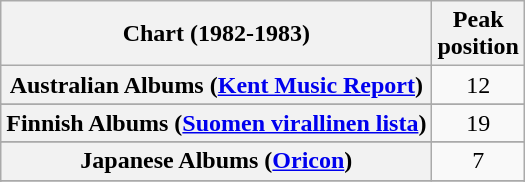<table class="wikitable sortable plainrowheaders" style="text-align:center">
<tr>
<th scope="col">Chart (1982-1983)</th>
<th scope="col">Peak<br> position</th>
</tr>
<tr>
<th scope="row">Australian Albums (<a href='#'>Kent Music Report</a>)</th>
<td style="text-align:center;">12</td>
</tr>
<tr>
</tr>
<tr>
</tr>
<tr>
</tr>
<tr>
<th scope="row">Finnish Albums (<a href='#'>Suomen virallinen lista</a>)</th>
<td style="text-align:center;">19</td>
</tr>
<tr>
</tr>
<tr>
<th scope="row">Japanese Albums (<a href='#'>Oricon</a>)</th>
<td style="text-align:center;">7</td>
</tr>
<tr>
</tr>
<tr>
</tr>
<tr>
</tr>
<tr>
</tr>
<tr>
</tr>
<tr>
</tr>
<tr>
</tr>
</table>
